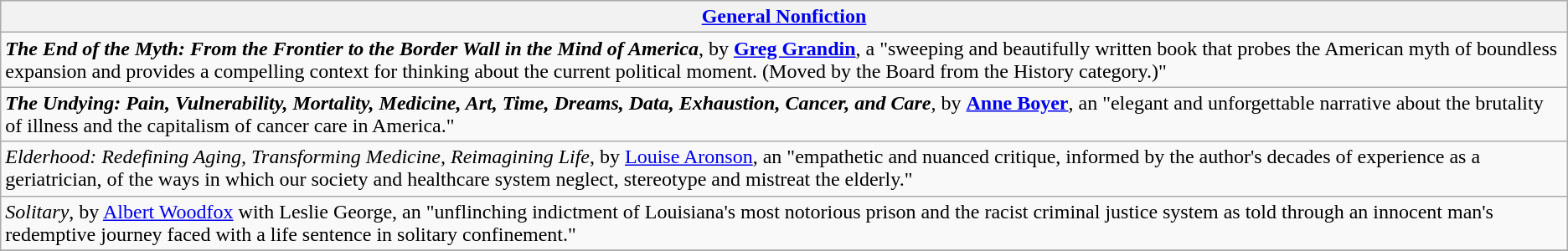<table class="wikitable" style="float:left; float:none;">
<tr>
<th><a href='#'>General Nonfiction</a></th>
</tr>
<tr>
<td><strong><em>The End of the Myth: From the Frontier to the Border Wall in the Mind of America</em></strong>, by <strong><a href='#'>Greg Grandin</a></strong>, a "sweeping and beautifully written book that probes the American myth of boundless expansion and provides a compelling context for thinking about the current political moment. (Moved by the Board from the History category.)"</td>
</tr>
<tr>
<td><strong><em>The Undying: Pain, Vulnerability, Mortality, Medicine, Art, Time, Dreams, Data, Exhaustion, Cancer, and Care</em></strong>, by <strong><a href='#'>Anne Boyer</a></strong>, an "elegant and unforgettable narrative about the brutality of illness and the capitalism of cancer care in America."</td>
</tr>
<tr>
<td><em>Elderhood: Redefining Aging, Transforming Medicine, Reimagining Life</em>, by <a href='#'>Louise Aronson</a>, an "empathetic and nuanced critique, informed by the author's decades of experience as a geriatrician, of the ways in which our society and healthcare system neglect, stereotype and mistreat the elderly."</td>
</tr>
<tr>
<td><em>Solitary</em>, by <a href='#'>Albert Woodfox</a> with Leslie George, an "unflinching indictment of Louisiana's most notorious prison and the racist criminal justice system as told through an innocent man's redemptive journey faced with a life sentence in solitary confinement."</td>
</tr>
<tr>
</tr>
</table>
